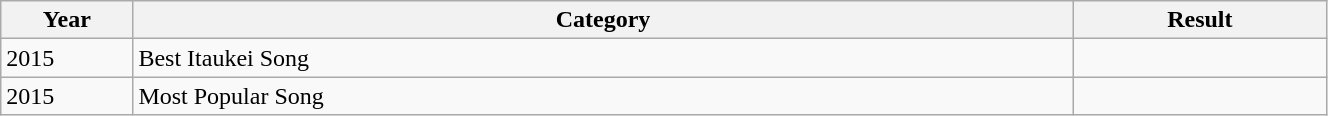<table style="width:70%;" class="wikitable sortable">
<tr>
<th style="width:33px;">Year</th>
<th style="width:280px;">Category</th>
<th style="width:70px;">Result</th>
</tr>
<tr>
<td>2015</td>
<td>Best Itaukei Song</td>
<td></td>
</tr>
<tr>
<td>2015</td>
<td>Most Popular Song</td>
<td></td>
</tr>
</table>
